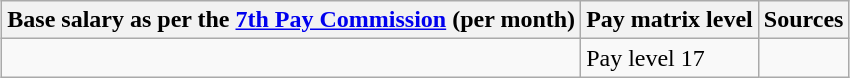<table class="wikitable mw-collapsible" style="margin: 1ex 0 1ex 1ex; ">
<tr>
<th>Base salary as per the <a href='#'>7th Pay Commission</a> (per month)</th>
<th>Pay matrix level</th>
<th>Sources</th>
</tr>
<tr>
<td></td>
<td>Pay level 17</td>
<td></td>
</tr>
</table>
